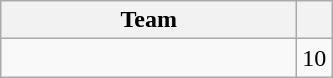<table class="wikitable">
<tr>
<th width="190">Team</th>
<th></th>
</tr>
<tr>
<td><strong> </strong></td>
<td style="text-align:center">10</td>
</tr>
</table>
